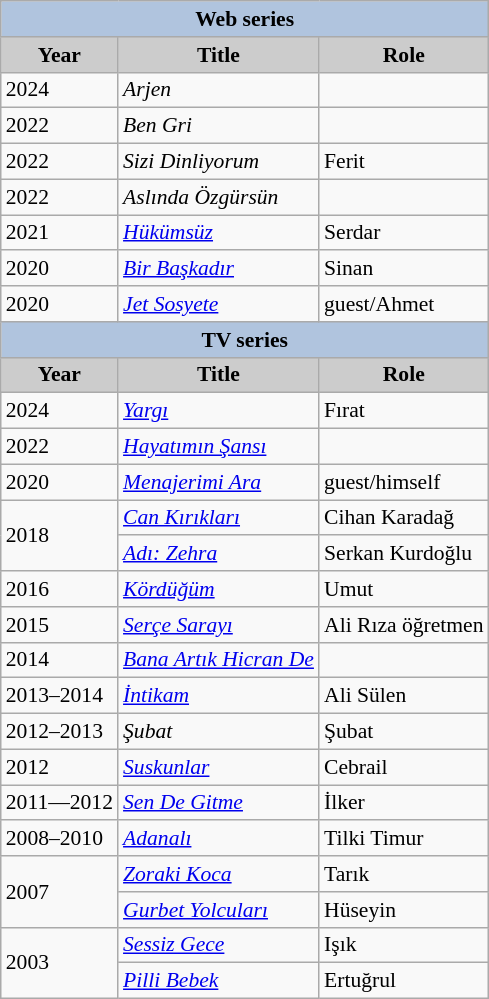<table class="wikitable" style="font-size:90%">
<tr>
<th colspan="3" style="background:LightSteelBlue">Web series</th>
</tr>
<tr>
<th style="background:#CCCCCC">Year</th>
<th style="background:#CCCCCC">Title</th>
<th style="background:#CCCCCC">Role</th>
</tr>
<tr>
<td>2024</td>
<td><em>Arjen</em></td>
<td></td>
</tr>
<tr>
<td>2022</td>
<td><em>Ben Gri</em></td>
<td></td>
</tr>
<tr>
<td>2022</td>
<td><em>Sizi Dinliyorum</em></td>
<td>Ferit</td>
</tr>
<tr>
<td>2022</td>
<td><em>Aslında Özgürsün</em></td>
<td></td>
</tr>
<tr>
<td>2021</td>
<td><em><a href='#'>Hükümsüz</a></em></td>
<td>Serdar</td>
</tr>
<tr>
<td>2020</td>
<td><em><a href='#'>Bir Başkadır</a></em></td>
<td>Sinan</td>
</tr>
<tr>
<td>2020</td>
<td><em><a href='#'>Jet Sosyete</a></em></td>
<td>guest/Ahmet</td>
</tr>
<tr>
<th colspan="3" style="background:LightSteelBlue">TV series</th>
</tr>
<tr>
<th style="background:#CCCCCC">Year</th>
<th style="background:#CCCCCC">Title</th>
<th style="background:#CCCCCC">Role</th>
</tr>
<tr>
<td>2024</td>
<td><em><a href='#'>Yargı</a></em></td>
<td>Fırat</td>
</tr>
<tr>
<td>2022</td>
<td><em><a href='#'>Hayatımın Şansı</a></em></td>
<td></td>
</tr>
<tr>
<td>2020</td>
<td><em><a href='#'>Menajerimi Ara</a></em></td>
<td>guest/himself</td>
</tr>
<tr>
<td rowspan="2">2018</td>
<td><em><a href='#'>Can Kırıkları</a></em></td>
<td>Cihan Karadağ</td>
</tr>
<tr>
<td><em><a href='#'>Adı: Zehra</a></em></td>
<td>Serkan Kurdoğlu</td>
</tr>
<tr>
<td>2016</td>
<td><em><a href='#'>Kördüğüm</a></em></td>
<td>Umut</td>
</tr>
<tr>
<td>2015</td>
<td><em><a href='#'>Serçe Sarayı</a></em></td>
<td>Ali Rıza öğretmen</td>
</tr>
<tr>
<td>2014</td>
<td><em><a href='#'>Bana Artık Hicran De</a></em></td>
<td></td>
</tr>
<tr>
<td>2013–2014</td>
<td><em><a href='#'>İntikam</a></em></td>
<td>Ali Sülen</td>
</tr>
<tr>
<td>2012–2013</td>
<td><em>Şubat</em></td>
<td>Şubat</td>
</tr>
<tr>
<td>2012</td>
<td><em><a href='#'>Suskunlar</a></em></td>
<td>Cebrail</td>
</tr>
<tr>
<td>2011—2012</td>
<td><em><a href='#'>Sen De Gitme</a></em></td>
<td>İlker</td>
</tr>
<tr>
<td>2008–2010</td>
<td><em><a href='#'>Adanalı</a></em></td>
<td>Tilki Timur</td>
</tr>
<tr>
<td rowspan="2">2007</td>
<td><em><a href='#'>Zoraki Koca</a></em></td>
<td>Tarık</td>
</tr>
<tr>
<td><em><a href='#'>Gurbet Yolcuları</a></em></td>
<td>Hüseyin</td>
</tr>
<tr>
<td rowspan="2">2003</td>
<td><em><a href='#'>Sessiz Gece</a></em></td>
<td>Işık</td>
</tr>
<tr>
<td><em><a href='#'>Pilli Bebek</a></em></td>
<td>Ertuğrul</td>
</tr>
</table>
